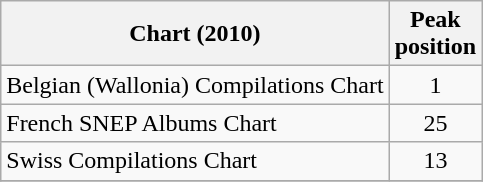<table class="wikitable sortable">
<tr>
<th>Chart (2010)</th>
<th>Peak<br>position</th>
</tr>
<tr>
<td>Belgian (Wallonia) Compilations Chart</td>
<td align="center">1</td>
</tr>
<tr>
<td>French SNEP Albums Chart</td>
<td align="center">25</td>
</tr>
<tr>
<td>Swiss Compilations Chart</td>
<td align="center">13</td>
</tr>
<tr>
</tr>
</table>
